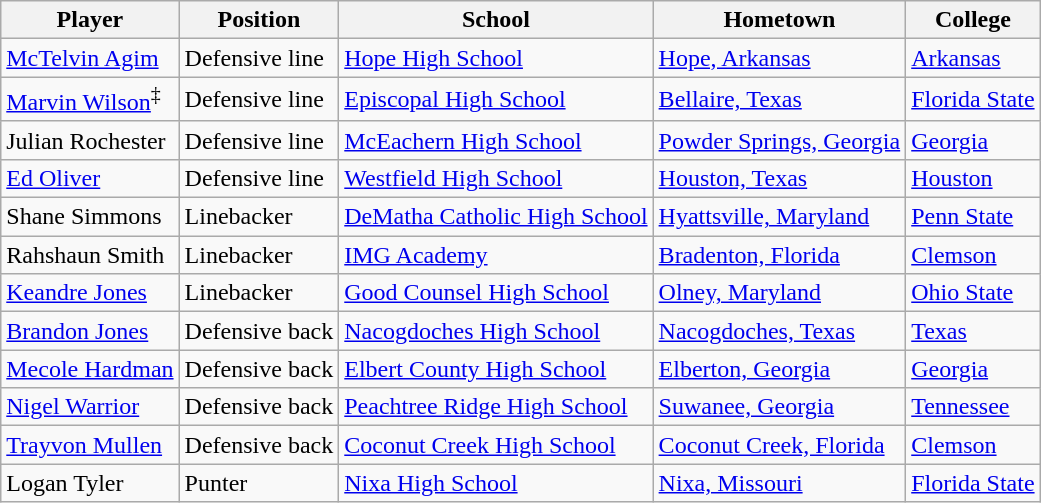<table class="wikitable">
<tr>
<th>Player</th>
<th>Position</th>
<th>School</th>
<th>Hometown</th>
<th>College</th>
</tr>
<tr>
<td><a href='#'>McTelvin Agim</a></td>
<td>Defensive line</td>
<td><a href='#'>Hope High School</a></td>
<td><a href='#'>Hope, Arkansas</a></td>
<td><a href='#'>Arkansas</a></td>
</tr>
<tr>
<td><a href='#'>Marvin Wilson</a><sup>‡</sup></td>
<td>Defensive line</td>
<td><a href='#'>Episcopal High School</a></td>
<td><a href='#'>Bellaire, Texas</a></td>
<td><a href='#'>Florida State</a></td>
</tr>
<tr>
<td>Julian Rochester</td>
<td>Defensive line</td>
<td><a href='#'>McEachern High School</a></td>
<td><a href='#'>Powder Springs, Georgia</a></td>
<td><a href='#'>Georgia</a></td>
</tr>
<tr>
<td><a href='#'>Ed Oliver</a></td>
<td>Defensive line</td>
<td><a href='#'>Westfield High School</a></td>
<td><a href='#'>Houston, Texas</a></td>
<td><a href='#'>Houston</a></td>
</tr>
<tr>
<td>Shane Simmons</td>
<td>Linebacker</td>
<td><a href='#'>DeMatha Catholic High School</a></td>
<td><a href='#'>Hyattsville, Maryland</a></td>
<td><a href='#'>Penn State</a></td>
</tr>
<tr>
<td>Rahshaun Smith</td>
<td>Linebacker</td>
<td><a href='#'>IMG Academy</a></td>
<td><a href='#'>Bradenton, Florida</a></td>
<td><a href='#'>Clemson</a></td>
</tr>
<tr>
<td><a href='#'>Keandre Jones</a></td>
<td>Linebacker</td>
<td><a href='#'>Good Counsel High School</a></td>
<td><a href='#'>Olney, Maryland</a></td>
<td><a href='#'>Ohio State</a></td>
</tr>
<tr>
<td><a href='#'>Brandon Jones</a></td>
<td>Defensive back</td>
<td><a href='#'>Nacogdoches High School</a></td>
<td><a href='#'>Nacogdoches, Texas</a></td>
<td><a href='#'>Texas</a></td>
</tr>
<tr>
<td><a href='#'>Mecole Hardman</a></td>
<td>Defensive back</td>
<td><a href='#'>Elbert County High School</a></td>
<td><a href='#'>Elberton, Georgia</a></td>
<td><a href='#'>Georgia</a></td>
</tr>
<tr>
<td><a href='#'>Nigel Warrior</a></td>
<td>Defensive back</td>
<td><a href='#'>Peachtree Ridge High School</a></td>
<td><a href='#'>Suwanee, Georgia</a></td>
<td><a href='#'>Tennessee</a></td>
</tr>
<tr>
<td><a href='#'>Trayvon Mullen</a></td>
<td>Defensive back</td>
<td><a href='#'>Coconut Creek High School</a></td>
<td><a href='#'>Coconut Creek, Florida</a></td>
<td><a href='#'>Clemson</a></td>
</tr>
<tr>
<td>Logan Tyler</td>
<td>Punter</td>
<td><a href='#'>Nixa High School</a></td>
<td><a href='#'>Nixa, Missouri</a></td>
<td><a href='#'>Florida State</a></td>
</tr>
</table>
